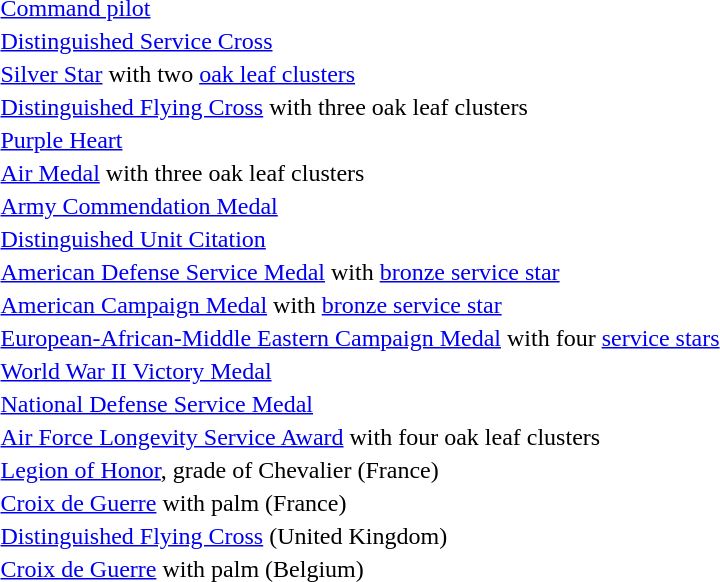<table>
<tr>
<td></td>
<td><a href='#'>Command pilot</a></td>
<td></td>
</tr>
<tr>
<td></td>
<td><a href='#'>Distinguished Service Cross</a></td>
<td></td>
</tr>
<tr>
<td></td>
<td><a href='#'>Silver Star</a> with two <a href='#'>oak leaf clusters</a></td>
<td></td>
</tr>
<tr>
<td></td>
<td><a href='#'>Distinguished Flying Cross</a> with three oak leaf clusters</td>
<td></td>
</tr>
<tr>
<td></td>
<td><a href='#'>Purple Heart</a></td>
<td></td>
</tr>
<tr>
<td></td>
<td><a href='#'>Air Medal</a> with three oak leaf clusters</td>
<td></td>
</tr>
<tr>
<td></td>
<td><a href='#'>Army Commendation Medal</a></td>
<td></td>
</tr>
<tr>
<td></td>
<td><a href='#'>Distinguished Unit Citation</a></td>
<td></td>
</tr>
<tr>
<td></td>
<td><a href='#'>American Defense Service Medal</a> with <a href='#'>bronze service star</a></td>
<td></td>
</tr>
<tr>
<td></td>
<td><a href='#'>American Campaign Medal</a> with <a href='#'>bronze service star</a></td>
<td></td>
</tr>
<tr>
<td></td>
<td><a href='#'>European-African-Middle Eastern Campaign Medal</a> with four <a href='#'>service stars</a></td>
<td></td>
</tr>
<tr>
<td></td>
<td><a href='#'>World War II Victory Medal</a></td>
<td></td>
</tr>
<tr>
<td></td>
<td><a href='#'>National Defense Service Medal</a></td>
<td></td>
</tr>
<tr>
<td></td>
<td><a href='#'>Air Force Longevity Service Award</a> with four oak leaf clusters</td>
<td></td>
</tr>
<tr>
<td></td>
<td><a href='#'>Legion of Honor</a>, grade of Chevalier (France)</td>
<td></td>
</tr>
<tr>
<td></td>
<td><a href='#'>Croix de Guerre</a> with palm (France)</td>
<td></td>
</tr>
<tr>
<td></td>
<td><a href='#'>Distinguished Flying Cross</a> (United Kingdom)</td>
<td></td>
</tr>
<tr>
<td></td>
<td><a href='#'>Croix de Guerre</a> with palm (Belgium)</td>
<td></td>
</tr>
<tr>
</tr>
</table>
